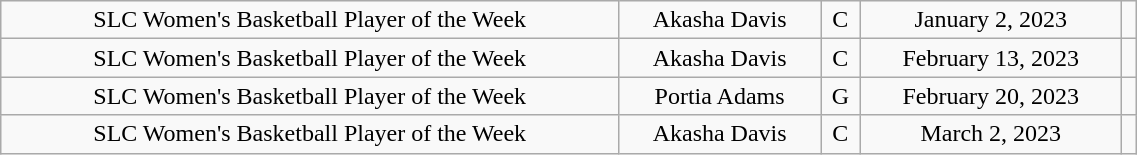<table class="wikitable" style="width: 60%;text-align: center;">
<tr align="center">
<td rowspan="1">SLC Women's Basketball Player of the Week</td>
<td>Akasha Davis</td>
<td>C</td>
<td>January 2, 2023</td>
<td></td>
</tr>
<tr align="center">
<td rowspan="1">SLC Women's Basketball Player of the Week</td>
<td>Akasha Davis</td>
<td>C</td>
<td>February 13, 2023</td>
<td></td>
</tr>
<tr align="center">
<td rowspan="1">SLC Women's Basketball Player of the Week</td>
<td>Portia Adams</td>
<td>G</td>
<td>February 20, 2023</td>
<td></td>
</tr>
<tr align="center">
<td rowspan="1">SLC Women's Basketball Player of the Week</td>
<td>Akasha Davis</td>
<td>C</td>
<td>March 2, 2023</td>
<td></td>
</tr>
</table>
